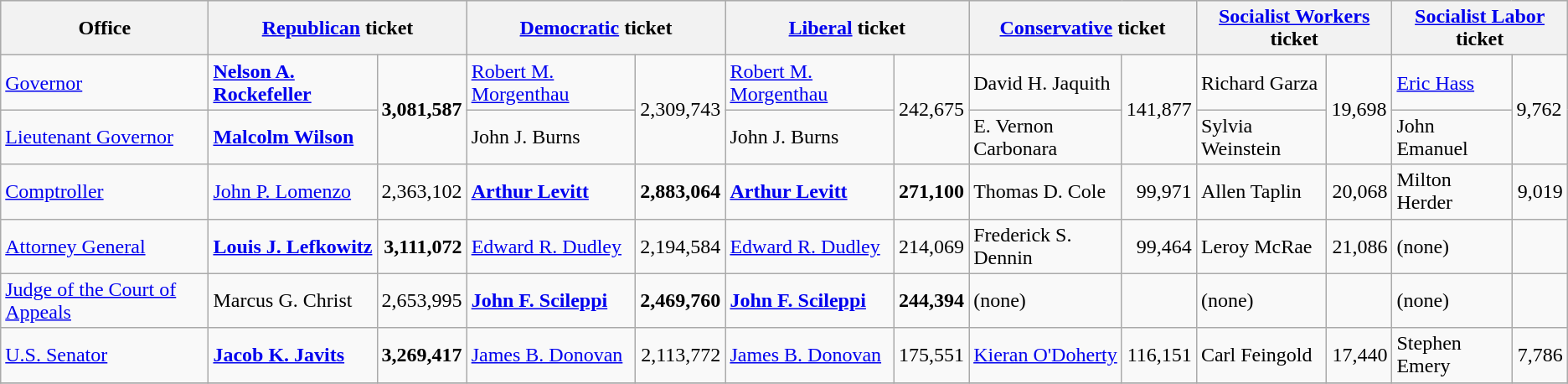<table class=wikitable>
<tr bgcolor=lightgrey>
<th>Office</th>
<th colspan="2" ><a href='#'>Republican</a> ticket</th>
<th colspan="2" ><a href='#'>Democratic</a> ticket</th>
<th colspan="2" ><a href='#'>Liberal</a> ticket</th>
<th colspan="2" ><a href='#'>Conservative</a> ticket</th>
<th colspan="2" ><a href='#'>Socialist Workers</a> ticket</th>
<th colspan="2" ><a href='#'>Socialist Labor</a> ticket</th>
</tr>
<tr>
<td><a href='#'>Governor</a></td>
<td><strong><a href='#'>Nelson A. Rockefeller</a></strong></td>
<td rowspan="2"><strong>3,081,587</strong></td>
<td><a href='#'>Robert M. Morgenthau</a></td>
<td rowspan="2">2,309,743</td>
<td><a href='#'>Robert M. Morgenthau</a></td>
<td rowspan="2">242,675</td>
<td>David H. Jaquith</td>
<td rowspan="2">141,877</td>
<td>Richard Garza</td>
<td rowspan="2">19,698</td>
<td><a href='#'>Eric Hass</a></td>
<td rowspan="2">9,762</td>
</tr>
<tr>
<td><a href='#'>Lieutenant Governor</a></td>
<td><strong><a href='#'>Malcolm Wilson</a></strong></td>
<td>John J. Burns</td>
<td>John J. Burns</td>
<td>E. Vernon Carbonara</td>
<td>Sylvia Weinstein</td>
<td>John Emanuel</td>
</tr>
<tr>
<td><a href='#'>Comptroller</a></td>
<td><a href='#'>John P. Lomenzo</a></td>
<td align="right">2,363,102</td>
<td><strong><a href='#'>Arthur Levitt</a></strong></td>
<td align="right"><strong>2,883,064</strong></td>
<td><strong><a href='#'>Arthur Levitt</a></strong></td>
<td align="right"><strong>271,100</strong></td>
<td>Thomas D. Cole</td>
<td align="right">99,971</td>
<td>Allen Taplin</td>
<td align="right">20,068</td>
<td>Milton Herder</td>
<td align="right">9,019</td>
</tr>
<tr>
<td><a href='#'>Attorney General</a></td>
<td><strong><a href='#'>Louis J. Lefkowitz</a></strong></td>
<td align="right"><strong>3,111,072</strong></td>
<td><a href='#'>Edward R. Dudley</a></td>
<td align="right">2,194,584</td>
<td><a href='#'>Edward R. Dudley</a></td>
<td align="right">214,069</td>
<td>Frederick S. Dennin</td>
<td align="right">99,464</td>
<td>Leroy McRae</td>
<td align="right">21,086</td>
<td>(none)</td>
<td align="right"></td>
</tr>
<tr>
<td><a href='#'>Judge of the Court of Appeals</a></td>
<td>Marcus G. Christ</td>
<td align="right">2,653,995</td>
<td><strong><a href='#'>John F. Scileppi</a></strong></td>
<td align="right"><strong>2,469,760</strong></td>
<td><strong><a href='#'>John F. Scileppi</a></strong></td>
<td align="right"><strong>244,394</strong></td>
<td>(none)</td>
<td align="right"></td>
<td>(none)</td>
<td align="right"></td>
<td>(none)</td>
<td align="right"></td>
</tr>
<tr>
<td><a href='#'>U.S. Senator</a></td>
<td><strong><a href='#'>Jacob K. Javits</a></strong></td>
<td align="right"><strong>3,269,417</strong></td>
<td><a href='#'>James B. Donovan</a></td>
<td align="right">2,113,772</td>
<td><a href='#'>James B. Donovan</a></td>
<td align="right">175,551</td>
<td><a href='#'>Kieran O'Doherty</a></td>
<td align="right">116,151</td>
<td>Carl Feingold</td>
<td align="right">17,440</td>
<td>Stephen Emery</td>
<td align="right">7,786</td>
</tr>
<tr>
</tr>
</table>
